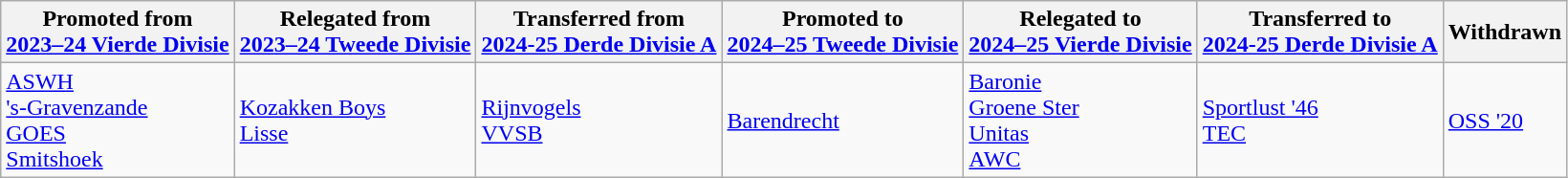<table class="wikitable">
<tr>
<th>Promoted from<br><a href='#'>2023–24 Vierde Divisie</a></th>
<th>Relegated from<br><a href='#'>2023–24 Tweede Divisie</a></th>
<th>Transferred from<br><a href='#'>2024-25 Derde Divisie A</a></th>
<th>Promoted to<br><a href='#'>2024–25 Tweede Divisie</a></th>
<th>Relegated to<br><a href='#'>2024–25 Vierde Divisie</a></th>
<th>Transferred to<br><a href='#'>2024-25 Derde Divisie A</a></th>
<th>Withdrawn</th>
</tr>
<tr>
<td><a href='#'>ASWH</a><br><a href='#'>'s-Gravenzande</a><br><a href='#'>GOES</a><br><a href='#'>Smitshoek</a></td>
<td><a href='#'>Kozakken Boys</a><br><a href='#'>Lisse</a></td>
<td><a href='#'>Rijnvogels</a><br><a href='#'>VVSB</a></td>
<td><a href='#'>Barendrecht</a></td>
<td><a href='#'>Baronie</a><br><a href='#'>Groene Ster</a><br><a href='#'>Unitas</a><br><a href='#'>AWC</a></td>
<td><a href='#'>Sportlust '46</a><br><a href='#'>TEC</a></td>
<td><a href='#'>OSS '20</a></td>
</tr>
</table>
